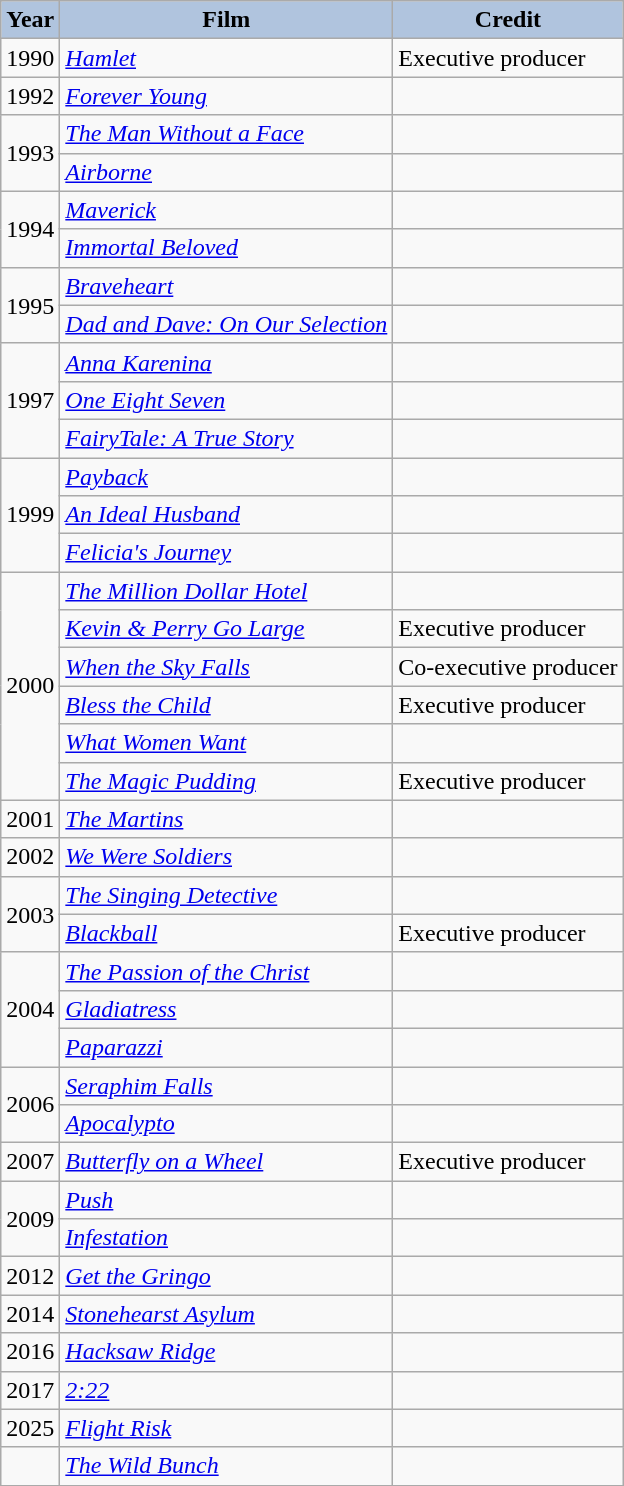<table class="wikitable" style="font-size:100%;">
<tr>
<th style="background:#B0C4DE;">Year</th>
<th style="background:#B0C4DE;">Film</th>
<th style="background:#B0C4DE;">Credit</th>
</tr>
<tr>
<td>1990</td>
<td><em><a href='#'>Hamlet</a></em></td>
<td>Executive producer</td>
</tr>
<tr>
<td>1992</td>
<td><em><a href='#'>Forever Young</a></em></td>
<td></td>
</tr>
<tr>
<td rowspan=2>1993</td>
<td><em><a href='#'>The Man Without a Face</a></em></td>
<td></td>
</tr>
<tr>
<td><em><a href='#'>Airborne</a></em></td>
<td></td>
</tr>
<tr>
<td rowspan=2>1994</td>
<td><em><a href='#'>Maverick</a></em></td>
<td></td>
</tr>
<tr>
<td><em><a href='#'>Immortal Beloved</a></em></td>
<td></td>
</tr>
<tr>
<td rowspan=2>1995</td>
<td><em><a href='#'>Braveheart</a></em></td>
<td></td>
</tr>
<tr>
<td><em><a href='#'>Dad and Dave: On Our Selection</a></em></td>
<td></td>
</tr>
<tr>
<td rowspan=3>1997</td>
<td><em><a href='#'>Anna Karenina</a></em></td>
<td></td>
</tr>
<tr>
<td><em><a href='#'>One Eight Seven</a></em></td>
<td></td>
</tr>
<tr>
<td><em><a href='#'>FairyTale: A True Story</a></em></td>
<td></td>
</tr>
<tr>
<td rowspan=3>1999</td>
<td><em><a href='#'>Payback</a></em></td>
<td></td>
</tr>
<tr>
<td><em><a href='#'>An Ideal Husband</a></em></td>
<td></td>
</tr>
<tr>
<td><em><a href='#'>Felicia's Journey</a></em></td>
<td></td>
</tr>
<tr>
<td rowspan=6>2000</td>
<td><em><a href='#'>The Million Dollar Hotel</a></em></td>
<td></td>
</tr>
<tr>
<td><em><a href='#'>Kevin & Perry Go Large</a></em></td>
<td>Executive producer</td>
</tr>
<tr>
<td><em><a href='#'>When the Sky Falls</a></em></td>
<td>Co-executive producer</td>
</tr>
<tr>
<td><em><a href='#'>Bless the Child</a></em></td>
<td>Executive producer</td>
</tr>
<tr>
<td><em><a href='#'>What Women Want</a></em></td>
<td></td>
</tr>
<tr>
<td><em><a href='#'>The Magic Pudding</a></em></td>
<td>Executive producer</td>
</tr>
<tr>
<td>2001</td>
<td><em><a href='#'>The Martins</a></em></td>
<td></td>
</tr>
<tr>
<td>2002</td>
<td><em><a href='#'>We Were Soldiers</a></em></td>
<td></td>
</tr>
<tr>
<td rowspan=2>2003</td>
<td><em><a href='#'>The Singing Detective</a></em></td>
<td></td>
</tr>
<tr>
<td><em><a href='#'>Blackball</a></em></td>
<td>Executive producer</td>
</tr>
<tr>
<td rowspan=3>2004</td>
<td><em><a href='#'>The Passion of the Christ</a></em></td>
<td></td>
</tr>
<tr>
<td><em><a href='#'>Gladiatress</a></em></td>
<td></td>
</tr>
<tr>
<td><em><a href='#'>Paparazzi</a></em></td>
<td></td>
</tr>
<tr>
<td rowspan=2>2006</td>
<td><em><a href='#'>Seraphim Falls</a></em></td>
<td></td>
</tr>
<tr>
<td><em><a href='#'>Apocalypto</a></em></td>
<td></td>
</tr>
<tr>
<td>2007</td>
<td><em><a href='#'>Butterfly on a Wheel</a></em></td>
<td>Executive producer</td>
</tr>
<tr>
<td rowspan=2>2009</td>
<td><em><a href='#'>Push</a></em></td>
<td></td>
</tr>
<tr>
<td><em><a href='#'>Infestation</a></em></td>
<td></td>
</tr>
<tr>
<td>2012</td>
<td><em><a href='#'>Get the Gringo</a></em></td>
<td></td>
</tr>
<tr>
<td>2014</td>
<td><em><a href='#'>Stonehearst Asylum</a></em></td>
<td></td>
</tr>
<tr>
<td>2016</td>
<td><em><a href='#'>Hacksaw Ridge</a></em></td>
<td></td>
</tr>
<tr>
<td>2017</td>
<td><em><a href='#'>2:22</a></em></td>
<td></td>
</tr>
<tr>
<td>2025</td>
<td><em><a href='#'>Flight Risk</a></em></td>
<td></td>
</tr>
<tr>
<td></td>
<td><em><a href='#'>The Wild Bunch</a></em></td>
<td></td>
</tr>
</table>
